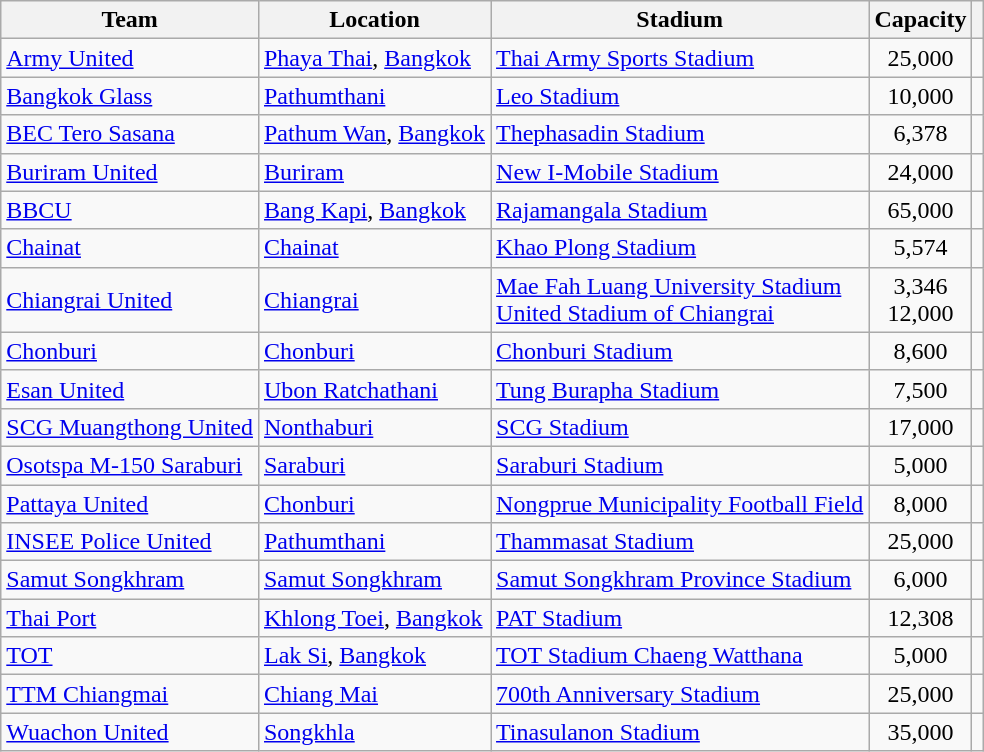<table class="wikitable sortable">
<tr>
<th>Team</th>
<th>Location</th>
<th>Stadium</th>
<th>Capacity</th>
<th class="unsortable"></th>
</tr>
<tr>
<td><a href='#'>Army United</a></td>
<td><a href='#'>Phaya Thai</a>, <a href='#'>Bangkok</a></td>
<td><a href='#'>Thai Army Sports Stadium</a></td>
<td align="center">25,000</td>
<td></td>
</tr>
<tr>
<td><a href='#'>Bangkok Glass</a></td>
<td><a href='#'>Pathumthani</a></td>
<td><a href='#'>Leo Stadium</a></td>
<td align="center">10,000</td>
<td></td>
</tr>
<tr>
<td><a href='#'>BEC Tero Sasana</a></td>
<td><a href='#'>Pathum Wan</a>, <a href='#'>Bangkok</a></td>
<td><a href='#'>Thephasadin Stadium</a></td>
<td align="center">6,378</td>
<td></td>
</tr>
<tr>
<td><a href='#'>Buriram United</a></td>
<td><a href='#'>Buriram</a></td>
<td><a href='#'>New I-Mobile Stadium</a></td>
<td align="center">24,000</td>
<td></td>
</tr>
<tr>
<td><a href='#'>BBCU</a></td>
<td><a href='#'>Bang Kapi</a>, <a href='#'>Bangkok</a></td>
<td><a href='#'>Rajamangala Stadium</a></td>
<td align="center">65,000</td>
<td></td>
</tr>
<tr>
<td><a href='#'>Chainat</a></td>
<td><a href='#'>Chainat</a></td>
<td><a href='#'>Khao Plong Stadium</a></td>
<td align="center">5,574</td>
<td></td>
</tr>
<tr>
<td><a href='#'>Chiangrai United</a></td>
<td><a href='#'>Chiangrai</a></td>
<td><a href='#'>Mae Fah Luang University Stadium</a><br><a href='#'>United Stadium of Chiangrai</a></td>
<td align="center">3,346<br>12,000</td>
<td><br></td>
</tr>
<tr>
<td><a href='#'>Chonburi</a></td>
<td><a href='#'>Chonburi</a></td>
<td><a href='#'>Chonburi Stadium</a></td>
<td align="center">8,600</td>
<td></td>
</tr>
<tr>
<td><a href='#'>Esan United</a></td>
<td><a href='#'>Ubon Ratchathani</a></td>
<td><a href='#'>Tung Burapha Stadium</a></td>
<td align="center">7,500</td>
<td></td>
</tr>
<tr>
<td><a href='#'>SCG Muangthong United</a></td>
<td><a href='#'>Nonthaburi</a></td>
<td><a href='#'>SCG Stadium</a></td>
<td align="center">17,000</td>
<td></td>
</tr>
<tr>
<td><a href='#'>Osotspa M-150 Saraburi</a></td>
<td><a href='#'>Saraburi</a></td>
<td><a href='#'>Saraburi Stadium</a></td>
<td align="center">5,000</td>
<td></td>
</tr>
<tr>
<td><a href='#'>Pattaya United</a></td>
<td><a href='#'>Chonburi</a></td>
<td><a href='#'>Nongprue Municipality Football Field</a></td>
<td align="center">8,000</td>
<td></td>
</tr>
<tr>
<td><a href='#'>INSEE Police United</a></td>
<td><a href='#'>Pathumthani</a></td>
<td><a href='#'>Thammasat Stadium</a></td>
<td align="center">25,000</td>
<td></td>
</tr>
<tr>
<td><a href='#'>Samut Songkhram</a></td>
<td><a href='#'>Samut Songkhram</a></td>
<td><a href='#'>Samut Songkhram Province Stadium</a></td>
<td align="center">6,000</td>
<td></td>
</tr>
<tr>
<td><a href='#'>Thai Port</a></td>
<td><a href='#'>Khlong Toei</a>, <a href='#'>Bangkok</a></td>
<td><a href='#'>PAT Stadium</a></td>
<td align="center">12,308</td>
<td></td>
</tr>
<tr>
<td><a href='#'>TOT</a></td>
<td><a href='#'>Lak Si</a>, <a href='#'>Bangkok</a></td>
<td><a href='#'>TOT Stadium Chaeng Watthana</a></td>
<td align="center">5,000</td>
<td></td>
</tr>
<tr>
<td><a href='#'>TTM Chiangmai</a></td>
<td><a href='#'>Chiang Mai</a></td>
<td><a href='#'>700th Anniversary Stadium</a></td>
<td align="center">25,000</td>
<td></td>
</tr>
<tr>
<td><a href='#'>Wuachon United</a></td>
<td><a href='#'>Songkhla</a></td>
<td><a href='#'>Tinasulanon Stadium</a></td>
<td align="center">35,000</td>
<td></td>
</tr>
</table>
